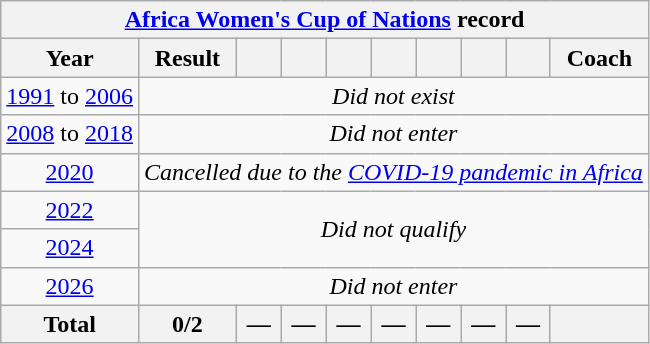<table class="wikitable"  style="text-align:center;">
<tr>
<th colspan=10><a href='#'>Africa Women's Cup of Nations</a> record</th>
</tr>
<tr>
<th>Year</th>
<th>Result</th>
<th></th>
<th></th>
<th></th>
<th></th>
<th></th>
<th></th>
<th></th>
<th>Coach</th>
</tr>
<tr>
<td> <a href='#'>1991</a> to  <a href='#'>2006</a></td>
<td colspan=9><em>Did not exist</em></td>
</tr>
<tr>
<td> <a href='#'>2008</a> to  <a href='#'>2018</a></td>
<td colspan=9><em>Did not enter</em></td>
</tr>
<tr>
<td><a href='#'>2020</a></td>
<td colspan=9><em> Cancelled due to the <a href='#'>COVID-19 pandemic in Africa</a></em></td>
</tr>
<tr>
<td> <a href='#'>2022</a></td>
<td colspan=9 rowspan=2><em>Did not qualify</em></td>
</tr>
<tr>
<td> <a href='#'>2024</a></td>
</tr>
<tr>
<td> <a href='#'>2026</a></td>
<td colspan=9><em>Did not enter</em></td>
</tr>
<tr>
<th>Total</th>
<th>0/2</th>
<th>—</th>
<th>—</th>
<th>—</th>
<th>—</th>
<th>—</th>
<th>—</th>
<th>—</th>
<th></th>
</tr>
</table>
